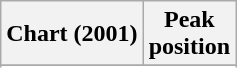<table class="wikitable sortable">
<tr>
<th>Chart (2001)</th>
<th>Peak<br>position</th>
</tr>
<tr>
</tr>
<tr>
</tr>
</table>
